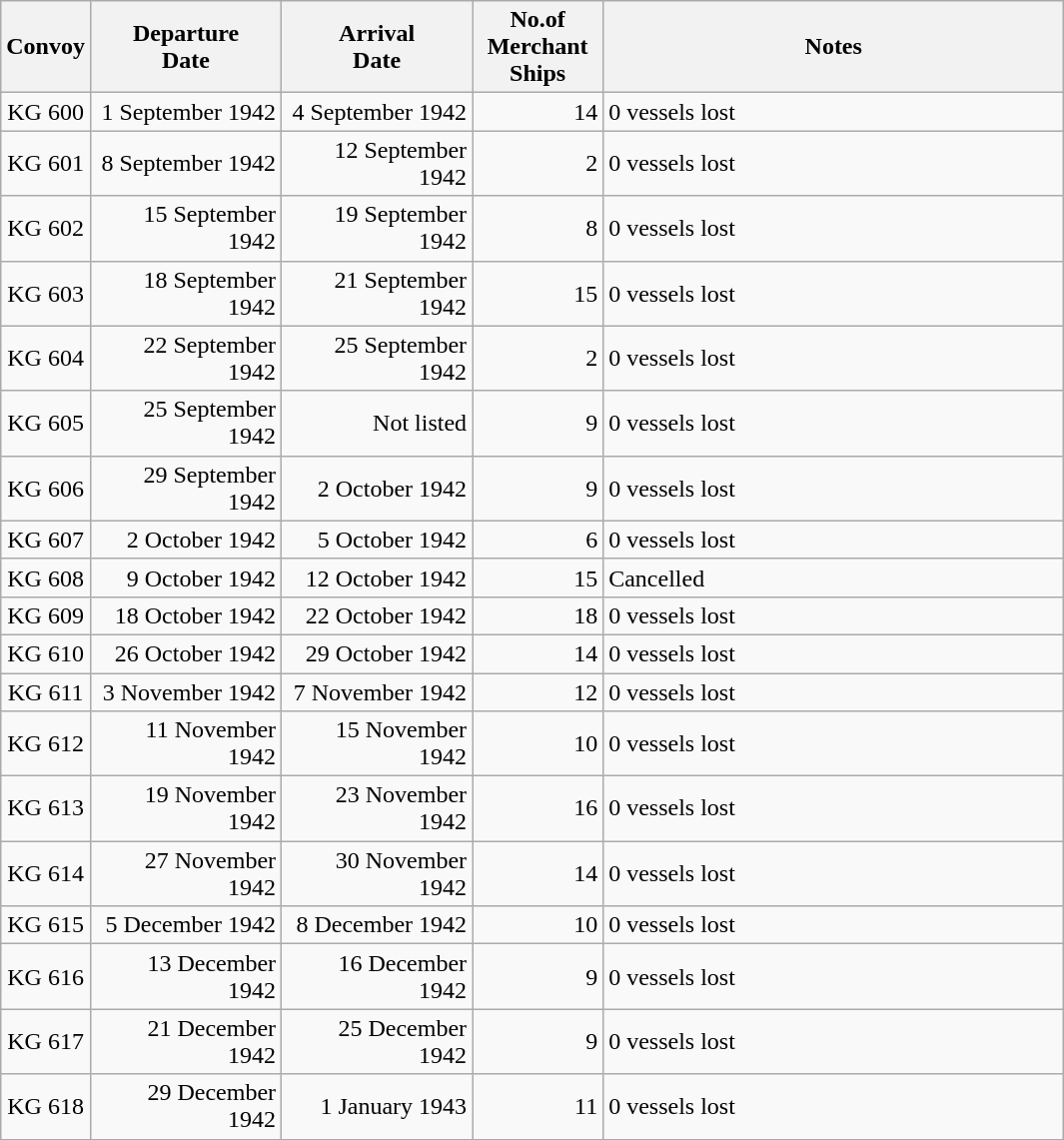<table class="wikitable sortable">
<tr>
<th scope="col" width="50px">Convoy</th>
<th scope="col" width="120px">Departure<br>Date</th>
<th scope="col" width="120px">Arrival<br>Date</th>
<th scope="col" width="80px">No.of Merchant Ships</th>
<th scope="col" width="300px">Notes</th>
</tr>
<tr>
<td align="center">KG 600</td>
<td align="right">1 September 1942</td>
<td align="right">4 September 1942</td>
<td align="right">14</td>
<td align="left">0 vessels lost</td>
</tr>
<tr>
<td align="center">KG 601</td>
<td align="right">8 September 1942</td>
<td align="right">12 September 1942</td>
<td align="right">2</td>
<td align="left">0 vessels lost</td>
</tr>
<tr>
<td align="center">KG 602</td>
<td align="right">15 September 1942</td>
<td align="right">19 September 1942</td>
<td align="right">8</td>
<td align="left">0 vessels lost</td>
</tr>
<tr>
<td align="center">KG 603</td>
<td align="right">18 September 1942</td>
<td align="right">21 September 1942</td>
<td align="right">15</td>
<td align="left">0 vessels lost</td>
</tr>
<tr>
<td align="center">KG 604</td>
<td align="right">22 September 1942</td>
<td align="right">25 September 1942</td>
<td align="right">2</td>
<td align="left">0 vessels lost</td>
</tr>
<tr>
<td align="center">KG 605</td>
<td align="right">25 September 1942</td>
<td align="right">Not listed</td>
<td align="right">9</td>
<td align="left">0 vessels lost</td>
</tr>
<tr>
<td align="center">KG 606</td>
<td align="right">29 September 1942</td>
<td align="right">2 October 1942</td>
<td align="right">9</td>
<td align="left">0 vessels lost</td>
</tr>
<tr>
<td align="center">KG 607</td>
<td align="right">2 October 1942</td>
<td align="right">5 October 1942</td>
<td align="right">6</td>
<td align="left">0 vessels lost</td>
</tr>
<tr>
<td align="center">KG 608</td>
<td align="right">9 October 1942</td>
<td align="right">12 October 1942</td>
<td align="right">15</td>
<td align="left">Cancelled</td>
</tr>
<tr>
<td align="center">KG 609</td>
<td align="right">18 October 1942</td>
<td align="right">22 October 1942</td>
<td align="right">18</td>
<td align="left">0 vessels lost</td>
</tr>
<tr>
<td align="center">KG 610</td>
<td align="right">26 October 1942</td>
<td align="right">29 October 1942</td>
<td align="right">14</td>
<td align="left">0 vessels lost</td>
</tr>
<tr>
<td align="center">KG 611</td>
<td align="right">3 November 1942</td>
<td align="right">7 November 1942</td>
<td align="right">12</td>
<td align="left">0 vessels lost</td>
</tr>
<tr>
<td align="center">KG 612</td>
<td align="right">11 November 1942</td>
<td align="right">15 November 1942</td>
<td align="right">10</td>
<td align="left">0 vessels lost</td>
</tr>
<tr>
<td align="center">KG 613</td>
<td align="right">19 November 1942</td>
<td align="right">23 November 1942</td>
<td align="right">16</td>
<td align="left">0 vessels lost</td>
</tr>
<tr>
<td align="center">KG 614</td>
<td align="right">27 November 1942</td>
<td align="right">30 November 1942</td>
<td align="right">14</td>
<td align="left">0 vessels lost</td>
</tr>
<tr>
<td align="center">KG 615</td>
<td align="right">5 December 1942</td>
<td align="right">8 December 1942</td>
<td align="right">10</td>
<td align="left">0 vessels lost</td>
</tr>
<tr>
<td align="center">KG 616</td>
<td align="right">13 December 1942</td>
<td align="right">16 December 1942</td>
<td align="right">9</td>
<td align="left">0 vessels lost</td>
</tr>
<tr>
<td align="center">KG 617</td>
<td align="right">21 December 1942</td>
<td align="right">25 December 1942</td>
<td align="right">9</td>
<td align="left">0 vessels lost</td>
</tr>
<tr>
<td align="center">KG 618</td>
<td align="right">29 December 1942</td>
<td align="right">1 January 1943</td>
<td align="right">11</td>
<td align="left">0 vessels lost</td>
</tr>
<tr>
</tr>
</table>
